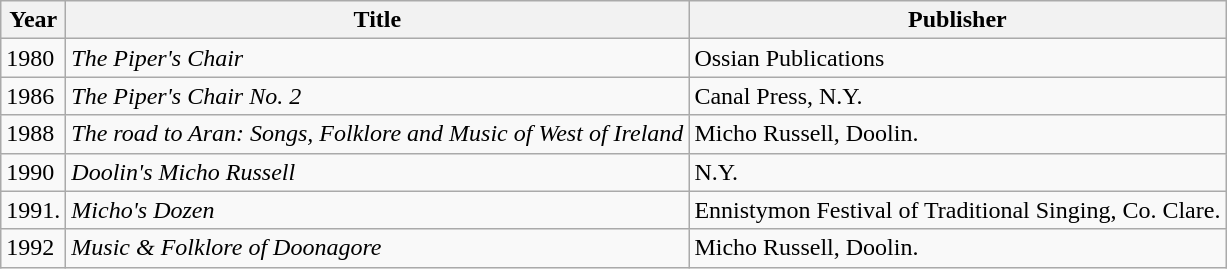<table class="wikitable">
<tr>
<th>Year</th>
<th>Title</th>
<th>Publisher</th>
</tr>
<tr>
<td>1980</td>
<td><em>The Piper's Chair</em></td>
<td>Ossian Publications</td>
</tr>
<tr>
<td>1986</td>
<td><em>The Piper's Chair No. 2</em></td>
<td>Canal Press, N.Y.</td>
</tr>
<tr>
<td>1988</td>
<td><em>The road to Aran: Songs, Folklore and Music of West of Ireland</em></td>
<td>Micho Russell, Doolin.</td>
</tr>
<tr>
<td>1990</td>
<td><em>Doolin's Micho Russell</em></td>
<td>N.Y.</td>
</tr>
<tr>
<td>1991.</td>
<td><em>Micho's Dozen</em></td>
<td>Ennistymon Festival of Traditional Singing, Co. Clare.</td>
</tr>
<tr>
<td>1992</td>
<td><em>Music & Folklore of Doonagore</em></td>
<td>Micho Russell, Doolin.</td>
</tr>
</table>
